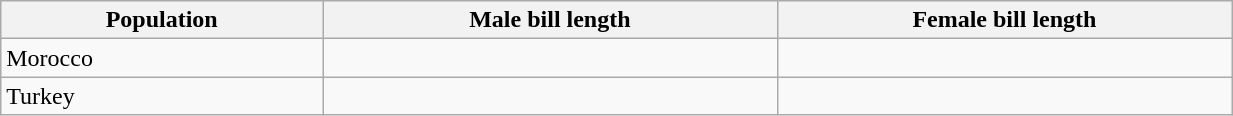<table style="width:65%;" class="wikitable">
<tr>
<th width=17%>Population</th>
<th width=24%>Male bill length</th>
<th width=24%>Female bill length</th>
</tr>
<tr>
<td>Morocco</td>
<td style="text-align:center;"></td>
<td style="text-align:center;"></td>
</tr>
<tr>
<td>Turkey</td>
<td style="text-align:center;"></td>
<td style="text-align:center;"></td>
</tr>
</table>
